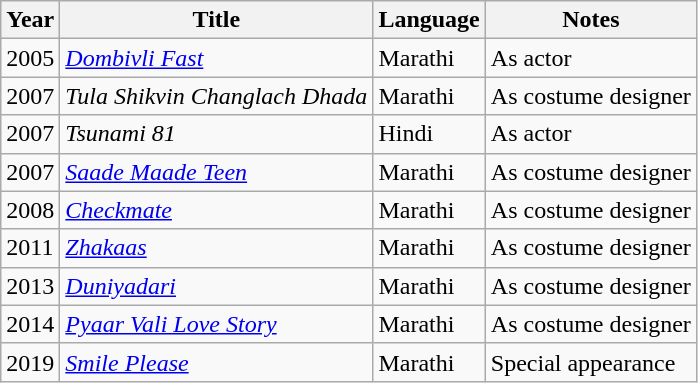<table class="wikitable sortable">
<tr>
<th>Year</th>
<th>Title</th>
<th>Language</th>
<th>Notes</th>
</tr>
<tr>
<td>2005</td>
<td><em><a href='#'>Dombivli Fast</a></em></td>
<td>Marathi</td>
<td>As actor</td>
</tr>
<tr>
<td>2007</td>
<td><em>Tula Shikvin Changlach Dhada</em></td>
<td>Marathi</td>
<td>As costume designer</td>
</tr>
<tr>
<td>2007</td>
<td><em>Tsunami 81</em></td>
<td>Hindi</td>
<td>As actor</td>
</tr>
<tr>
<td>2007</td>
<td><em><a href='#'>Saade Maade Teen</a></em></td>
<td>Marathi</td>
<td>As costume designer</td>
</tr>
<tr>
<td>2008</td>
<td><em><a href='#'>Checkmate</a></em></td>
<td>Marathi</td>
<td>As costume designer</td>
</tr>
<tr>
<td>2011</td>
<td><em><a href='#'>Zhakaas</a></em></td>
<td>Marathi</td>
<td>As costume designer</td>
</tr>
<tr>
<td>2013</td>
<td><em><a href='#'>Duniyadari</a></em></td>
<td>Marathi</td>
<td>As costume designer</td>
</tr>
<tr>
<td>2014</td>
<td><em><a href='#'>Pyaar Vali Love Story</a></em></td>
<td>Marathi</td>
<td>As costume designer</td>
</tr>
<tr>
<td>2019</td>
<td><em><a href='#'>Smile Please</a></em></td>
<td>Marathi</td>
<td>Special appearance</td>
</tr>
</table>
